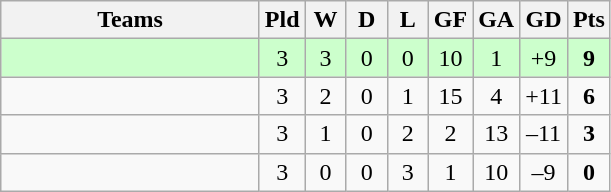<table class="wikitable" style="text-align: center;">
<tr>
<th width=165>Teams</th>
<th width=20>Pld</th>
<th width=20>W</th>
<th width=20>D</th>
<th width=20>L</th>
<th width=20>GF</th>
<th width=20>GA</th>
<th width=20>GD</th>
<th width=20>Pts</th>
</tr>
<tr align=center style="background:#ccffcc;">
<td style="text-align:left;"></td>
<td>3</td>
<td>3</td>
<td>0</td>
<td>0</td>
<td>10</td>
<td>1</td>
<td>+9</td>
<td><strong>9</strong></td>
</tr>
<tr align=center>
<td style="text-align:left;"></td>
<td>3</td>
<td>2</td>
<td>0</td>
<td>1</td>
<td>15</td>
<td>4</td>
<td>+11</td>
<td><strong>6</strong></td>
</tr>
<tr align=center>
<td style="text-align:left;"></td>
<td>3</td>
<td>1</td>
<td>0</td>
<td>2</td>
<td>2</td>
<td>13</td>
<td>–11</td>
<td><strong>3</strong></td>
</tr>
<tr align=center>
<td style="text-align:left;"></td>
<td>3</td>
<td>0</td>
<td>0</td>
<td>3</td>
<td>1</td>
<td>10</td>
<td>–9</td>
<td><strong>0</strong></td>
</tr>
</table>
